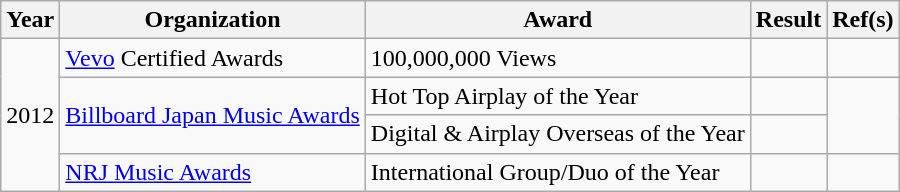<table class="wikitable plainrowheaders">
<tr align=center>
<th scope="col">Year</th>
<th scope="col">Organization</th>
<th scope="col">Award</th>
<th scope="col">Result</th>
<th scope="col">Ref(s)</th>
</tr>
<tr>
<td rowspan="4">2012</td>
<td><a href='#'>Vevo</a> Certified Awards</td>
<td>100,000,000 Views</td>
<td></td>
<td style="text-align:center;"></td>
</tr>
<tr>
<td rowspan="2"><a href='#'>Billboard Japan Music Awards</a></td>
<td>Hot Top Airplay of the Year</td>
<td></td>
<td rowspan=2 style="text-align:center;"></td>
</tr>
<tr>
<td>Digital & Airplay Overseas of the Year</td>
<td></td>
</tr>
<tr>
<td><a href='#'>NRJ Music Awards</a></td>
<td>International Group/Duo of the Year</td>
<td></td>
<td style="text-align:center;"></td>
</tr>
</table>
